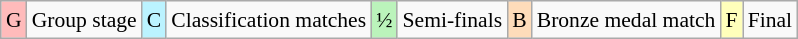<table class="wikitable" style="margin:0.5em auto; font-size:90%; line-height:1.25em;">
<tr>
<td bgcolor="#FFBBBB" align=center>G</td>
<td>Group stage</td>
<td bgcolor="#BBF3FF" align=center>C</td>
<td>Classification matches</td>
<td bgcolor="#BBF3BB" align=center>½</td>
<td>Semi-finals</td>
<td bgcolor="#FEDCBA" align=center>B</td>
<td>Bronze medal match</td>
<td bgcolor="#FFFFBB" align=center>F</td>
<td>Final</td>
</tr>
</table>
